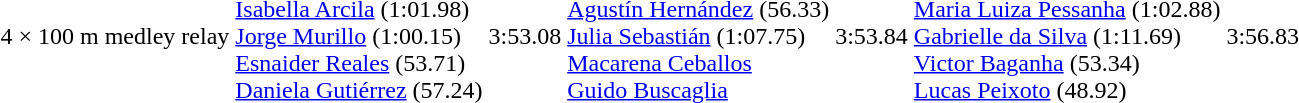<table>
<tr>
<td>4 × 100 m medley relay</td>
<td><br><a href='#'>Isabella Arcila</a> (1:01.98)<br><a href='#'>Jorge Murillo</a> (1:00.15)<br><a href='#'>Esnaider Reales</a> (53.71)<br><a href='#'>Daniela Gutiérrez</a> (57.24)</td>
<td>3:53.08</td>
<td><br><a href='#'>Agustín Hernández</a> (56.33)<br><a href='#'>Julia Sebastián</a> (1:07.75)<br><a href='#'>Macarena Ceballos</a> <br><a href='#'>Guido Buscaglia</a></td>
<td>3:53.84</td>
<td><br><a href='#'>Maria Luiza Pessanha</a> (1:02.88)<br><a href='#'>Gabrielle da Silva</a> (1:11.69)<br><a href='#'>Victor Baganha</a> (53.34)<br><a href='#'>Lucas Peixoto</a> (48.92)</td>
<td>3:56.83</td>
</tr>
</table>
